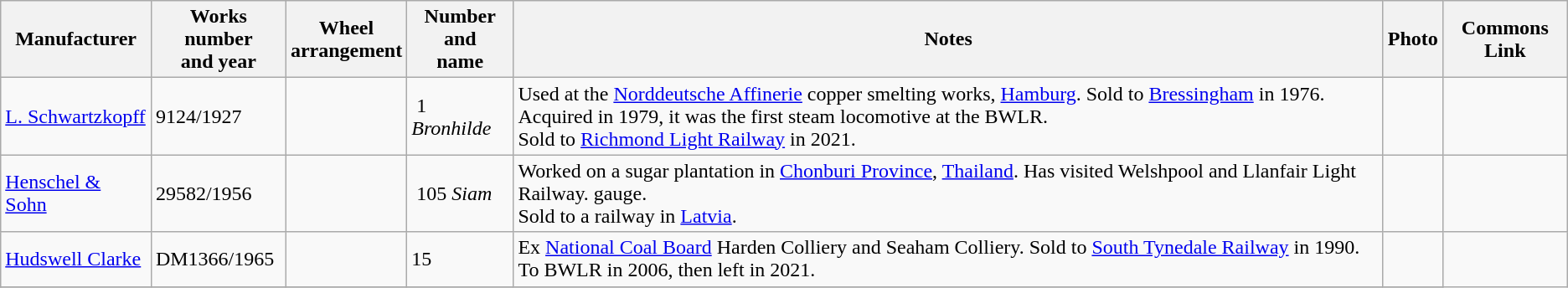<table class="wikitable">
<tr>
<th>Manufacturer</th>
<th>Works number<br>and year</th>
<th>Wheel<br>arrangement</th>
<th>Number and<br>name</th>
<th>Notes</th>
<th>Photo</th>
<th>Commons Link</th>
</tr>
<tr>
<td><a href='#'>L. Schwartzkopff</a></td>
<td>9124/1927</td>
<td></td>
<td> 1 <em>Bronhilde</em></td>
<td>Used at the <a href='#'>Norddeutsche Affinerie</a> copper smelting works, <a href='#'>Hamburg</a>. Sold to <a href='#'>Bressingham</a> in 1976. Acquired in 1979, it was the first steam locomotive at the BWLR.<br>Sold to <a href='#'>Richmond Light Railway</a> in 2021.</td>
<td></td>
<td></td>
</tr>
<tr>
<td><a href='#'>Henschel & Sohn</a></td>
<td>29582/1956</td>
<td></td>
<td> 105 <em>Siam</em></td>
<td>Worked on a sugar plantation in <a href='#'>Chonburi Province</a>, <a href='#'>Thailand</a>. Has visited Welshpool and Llanfair Light Railway.  gauge.<br>Sold to a railway in <a href='#'>Latvia</a>.</td>
<td></td>
<td></td>
</tr>
<tr>
<td><a href='#'>Hudswell Clarke</a></td>
<td>DM1366/1965</td>
<td></td>
<td>15</td>
<td>Ex <a href='#'>National Coal Board</a> Harden Colliery and Seaham Colliery. Sold to <a href='#'>South Tynedale Railway</a> in 1990. To BWLR in 2006, then left in 2021.</td>
<td></td>
</tr>
<tr>
</tr>
</table>
